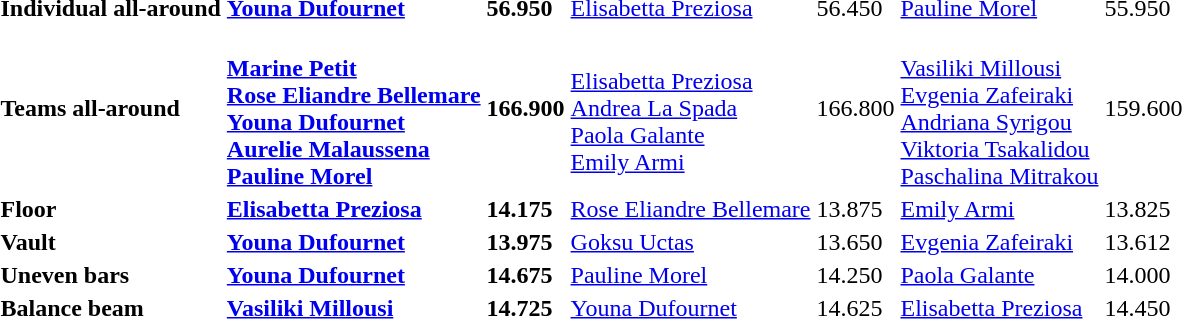<table>
<tr>
<td><strong>Individual all-around</strong></td>
<td>  <strong><a href='#'>Youna Dufournet</a></strong></td>
<td><strong>56.950</strong></td>
<td>  <a href='#'>Elisabetta Preziosa</a></td>
<td>56.450</td>
<td>  <a href='#'>Pauline Morel</a></td>
<td>55.950</td>
</tr>
<tr>
<td><strong>Teams all-around</strong></td>
<td><strong></strong><br><strong><a href='#'>Marine Petit</a></strong><br><strong><a href='#'>Rose Eliandre Bellemare</a></strong><br><strong><a href='#'>Youna Dufournet</a></strong><br><strong><a href='#'>Aurelie Malaussena</a></strong><br><strong><a href='#'>Pauline Morel</a></strong></td>
<td><strong>166.900</strong></td>
<td><br><a href='#'>Elisabetta Preziosa</a><br><a href='#'>Andrea La Spada</a><br><a href='#'>Paola Galante</a><br><a href='#'>Emily Armi</a></td>
<td>166.800</td>
<td><br><a href='#'>Vasiliki Millousi</a><br><a href='#'>Evgenia Zafeiraki</a><br><a href='#'>Andriana Syrigou</a><br><a href='#'>Viktoria Tsakalidou</a><br><a href='#'>Paschalina Mitrakou</a></td>
<td>159.600</td>
</tr>
<tr>
<td><strong>Floor</strong></td>
<td> <strong><a href='#'>Elisabetta Preziosa</a></strong></td>
<td><strong>14.175</strong></td>
<td> <a href='#'>Rose Eliandre Bellemare</a></td>
<td>13.875</td>
<td> <a href='#'>Emily Armi</a></td>
<td>13.825</td>
</tr>
<tr>
<td><strong>Vault</strong></td>
<td> <strong><a href='#'>Youna Dufournet</a></strong></td>
<td><strong>13.975</strong></td>
<td> <a href='#'>Goksu Uctas</a></td>
<td>13.650</td>
<td> <a href='#'>Evgenia Zafeiraki</a></td>
<td>13.612</td>
</tr>
<tr>
<td><strong>Uneven bars</strong></td>
<td> <strong><a href='#'>Youna Dufournet</a></strong></td>
<td><strong>14.675</strong></td>
<td> <a href='#'>Pauline Morel</a></td>
<td>14.250</td>
<td> <a href='#'>Paola Galante</a></td>
<td>14.000</td>
</tr>
<tr>
<td><strong>Balance beam</strong></td>
<td> <strong><a href='#'>Vasiliki Millousi</a></strong></td>
<td><strong>14.725</strong></td>
<td> <a href='#'>Youna Dufournet</a></td>
<td>14.625</td>
<td> <a href='#'>Elisabetta Preziosa</a></td>
<td>14.450</td>
</tr>
</table>
